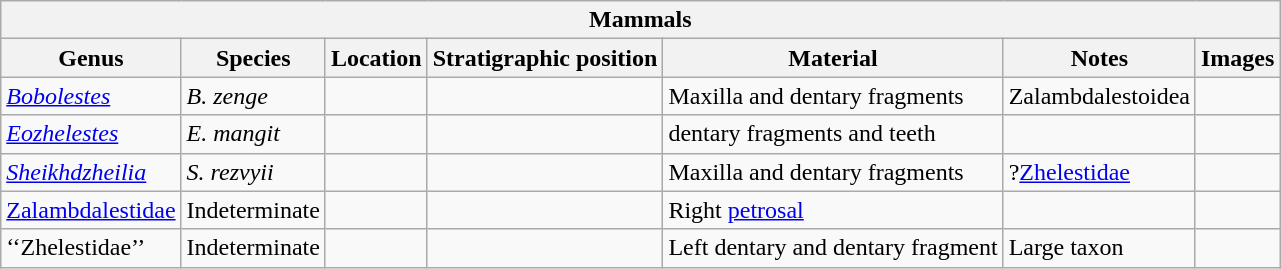<table class="wikitable" align="center">
<tr>
<th colspan="7" align="center">Mammals</th>
</tr>
<tr>
<th>Genus</th>
<th>Species</th>
<th>Location</th>
<th>Stratigraphic position</th>
<th>Material</th>
<th>Notes</th>
<th>Images</th>
</tr>
<tr>
<td><em><a href='#'>Bobolestes</a></em></td>
<td><em>B. zenge</em></td>
<td></td>
<td></td>
<td>Maxilla and dentary fragments</td>
<td>Zalambdalestoidea</td>
<td></td>
</tr>
<tr>
<td><em><a href='#'>Eozhelestes</a></em></td>
<td><em>E. mangit</em></td>
<td></td>
<td></td>
<td>dentary fragments and teeth</td>
<td></td>
<td></td>
</tr>
<tr>
<td><em><a href='#'>Sheikhdzheilia</a></em></td>
<td><em>S. rezvyii</em></td>
<td></td>
<td></td>
<td>Maxilla and dentary fragments</td>
<td>?<a href='#'>Zhelestidae</a></td>
<td></td>
</tr>
<tr>
<td><a href='#'>Zalambdalestidae</a></td>
<td>Indeterminate</td>
<td></td>
<td></td>
<td>Right <a href='#'>petrosal</a></td>
<td></td>
<td></td>
</tr>
<tr>
<td>‘‘Zhelestidae’’</td>
<td>Indeterminate</td>
<td></td>
<td></td>
<td>Left dentary and dentary fragment</td>
<td>Large taxon</td>
<td></td>
</tr>
</table>
